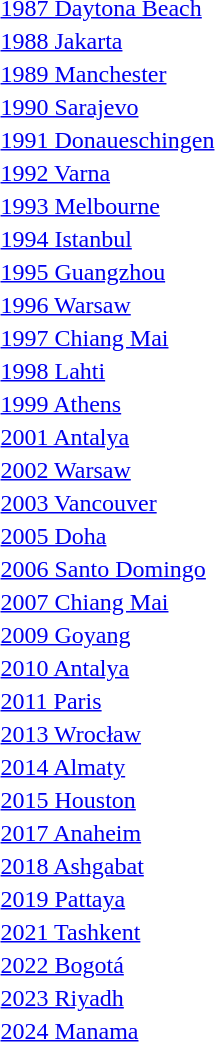<table>
<tr>
<td><a href='#'>1987 Daytona Beach</a></td>
<td></td>
<td></td>
<td></td>
</tr>
<tr>
<td><a href='#'>1988 Jakarta</a></td>
<td></td>
<td></td>
<td></td>
</tr>
<tr>
<td><a href='#'>1989 Manchester</a></td>
<td></td>
<td></td>
<td></td>
</tr>
<tr>
<td><a href='#'>1990 Sarajevo</a></td>
<td></td>
<td></td>
<td></td>
</tr>
<tr>
<td><a href='#'>1991 Donaueschingen</a></td>
<td></td>
<td></td>
<td></td>
</tr>
<tr>
<td><a href='#'>1992 Varna</a></td>
<td></td>
<td></td>
<td></td>
</tr>
<tr>
<td><a href='#'>1993 Melbourne</a></td>
<td></td>
<td></td>
<td></td>
</tr>
<tr>
<td><a href='#'>1994 Istanbul</a></td>
<td></td>
<td></td>
<td></td>
</tr>
<tr>
<td><a href='#'>1995 Guangzhou</a></td>
<td></td>
<td></td>
<td></td>
</tr>
<tr>
<td><a href='#'>1996 Warsaw</a></td>
<td></td>
<td></td>
<td></td>
</tr>
<tr>
<td><a href='#'>1997 Chiang Mai</a></td>
<td></td>
<td></td>
<td></td>
</tr>
<tr>
<td><a href='#'>1998 Lahti</a></td>
<td></td>
<td></td>
<td></td>
</tr>
<tr>
<td><a href='#'>1999 Athens</a></td>
<td></td>
<td></td>
<td></td>
</tr>
<tr>
<td><a href='#'>2001 Antalya</a></td>
<td></td>
<td></td>
<td></td>
</tr>
<tr>
<td><a href='#'>2002 Warsaw</a></td>
<td></td>
<td></td>
<td></td>
</tr>
<tr>
<td><a href='#'>2003 Vancouver</a></td>
<td></td>
<td></td>
<td></td>
</tr>
<tr>
<td><a href='#'>2005 Doha</a></td>
<td></td>
<td></td>
<td></td>
</tr>
<tr>
<td><a href='#'>2006 Santo Domingo</a></td>
<td></td>
<td></td>
<td></td>
</tr>
<tr>
<td><a href='#'>2007 Chiang Mai</a></td>
<td></td>
<td></td>
<td></td>
</tr>
<tr>
<td><a href='#'>2009 Goyang</a></td>
<td></td>
<td></td>
<td></td>
</tr>
<tr>
<td><a href='#'>2010 Antalya</a></td>
<td></td>
<td></td>
<td></td>
</tr>
<tr>
<td><a href='#'>2011 Paris</a></td>
<td></td>
<td></td>
<td></td>
</tr>
<tr>
<td><a href='#'>2013 Wrocław</a></td>
<td></td>
<td></td>
<td></td>
</tr>
<tr>
<td><a href='#'>2014 Almaty</a></td>
<td></td>
<td></td>
<td></td>
</tr>
<tr>
<td><a href='#'>2015 Houston</a></td>
<td></td>
<td></td>
<td></td>
</tr>
<tr>
<td><a href='#'>2017 Anaheim</a></td>
<td></td>
<td></td>
<td></td>
</tr>
<tr>
<td><a href='#'>2018 Ashgabat</a></td>
<td></td>
<td></td>
<td></td>
</tr>
<tr>
<td><a href='#'>2019 Pattaya</a></td>
<td></td>
<td></td>
<td></td>
</tr>
<tr>
<td><a href='#'>2021 Tashkent</a></td>
<td></td>
<td></td>
<td></td>
</tr>
<tr>
<td><a href='#'>2022 Bogotá</a></td>
<td></td>
<td></td>
<td></td>
</tr>
<tr>
<td><a href='#'>2023 Riyadh</a></td>
<td></td>
<td></td>
<td></td>
</tr>
<tr>
<td><a href='#'>2024 Manama</a></td>
<td></td>
<td></td>
<td></td>
</tr>
</table>
